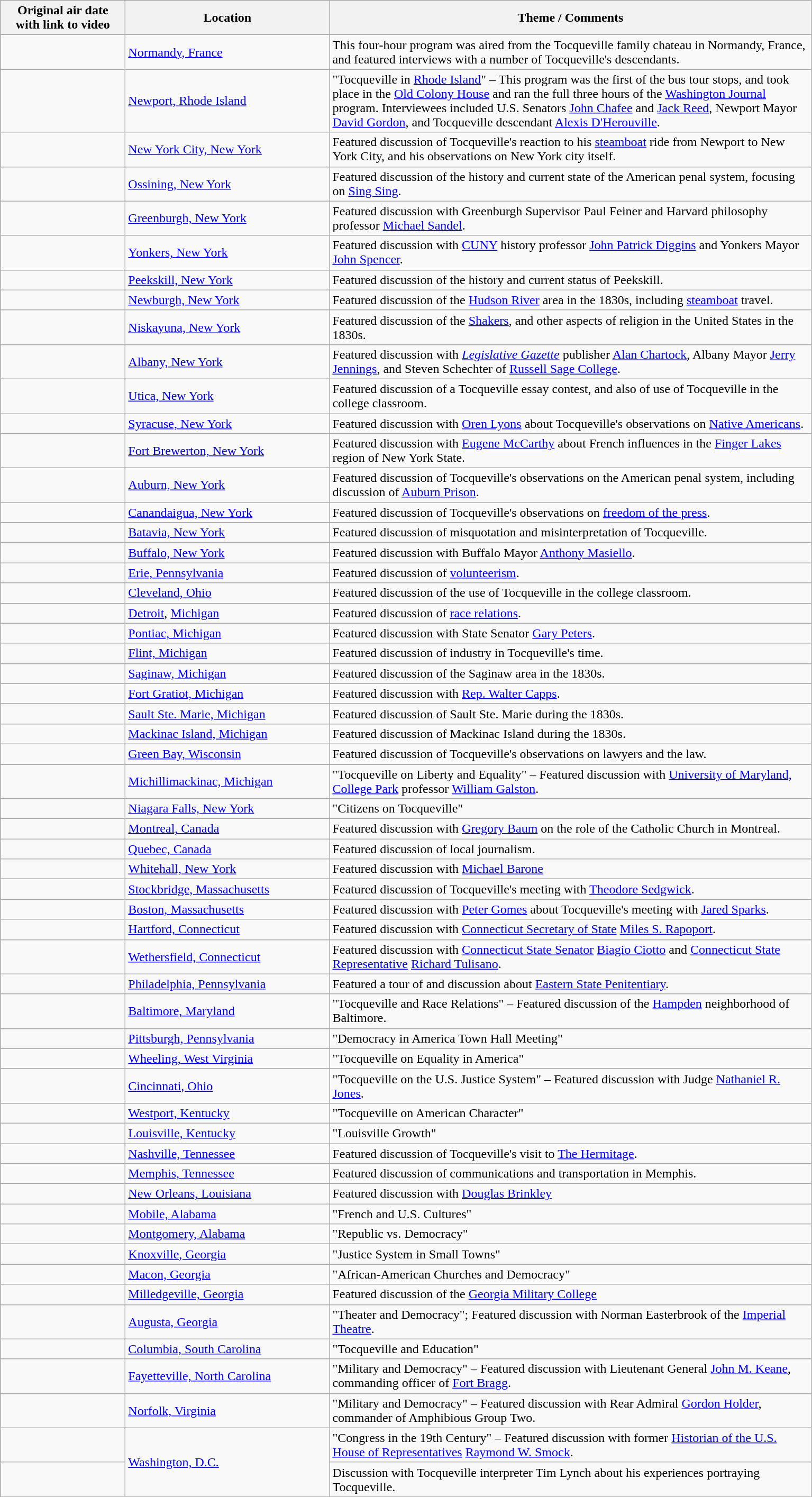<table class="wikitable">
<tr>
<th width="150">Original air date<br>with link to video</th>
<th width="250">Location</th>
<th width="600">Theme / Comments</th>
</tr>
<tr>
<td></td>
<td><a href='#'>Normandy, France</a></td>
<td>This four-hour program was aired from the Tocqueville family chateau in Normandy, France, and featured interviews with a number of Tocqueville's descendants.</td>
</tr>
<tr>
<td></td>
<td><a href='#'>Newport, Rhode Island</a></td>
<td>"Tocqueville in <a href='#'>Rhode Island</a>" – This program was the first of the bus tour stops, and took place in the <a href='#'>Old Colony House</a> and ran the full three hours of the <a href='#'>Washington Journal</a> program. Interviewees included U.S. Senators <a href='#'>John Chafee</a> and <a href='#'>Jack Reed</a>, Newport Mayor <a href='#'>David Gordon</a>, and Tocqueville descendant <a href='#'>Alexis D'Herouville</a>.</td>
</tr>
<tr>
<td></td>
<td><a href='#'>New York City, New York</a></td>
<td>Featured discussion of Tocqueville's reaction to his <a href='#'>steamboat</a> ride from Newport to New York City, and his observations on New York city itself.</td>
</tr>
<tr>
<td></td>
<td><a href='#'>Ossining, New York</a></td>
<td>Featured discussion of the history and current state of the American penal system, focusing on <a href='#'>Sing Sing</a>.</td>
</tr>
<tr>
<td></td>
<td><a href='#'>Greenburgh, New York</a></td>
<td>Featured discussion with Greenburgh Supervisor Paul Feiner and Harvard philosophy professor <a href='#'>Michael Sandel</a>.</td>
</tr>
<tr>
<td></td>
<td><a href='#'>Yonkers, New York</a></td>
<td>Featured discussion with <a href='#'>CUNY</a> history professor <a href='#'>John Patrick Diggins</a> and Yonkers Mayor <a href='#'>John Spencer</a>.</td>
</tr>
<tr>
<td></td>
<td><a href='#'>Peekskill, New York</a></td>
<td>Featured discussion of the history and current status of Peekskill.</td>
</tr>
<tr>
<td></td>
<td><a href='#'>Newburgh, New York</a></td>
<td>Featured discussion of the <a href='#'>Hudson River</a> area in the 1830s, including <a href='#'>steamboat</a> travel.</td>
</tr>
<tr>
<td></td>
<td><a href='#'>Niskayuna, New York</a></td>
<td>Featured discussion of the <a href='#'>Shakers</a>, and other aspects of religion in the United States in the 1830s.</td>
</tr>
<tr>
<td></td>
<td><a href='#'>Albany, New York</a></td>
<td>Featured discussion with <em><a href='#'>Legislative Gazette</a></em> publisher <a href='#'>Alan Chartock</a>, Albany Mayor <a href='#'>Jerry Jennings</a>, and Steven Schechter of <a href='#'>Russell Sage College</a>.</td>
</tr>
<tr>
<td></td>
<td><a href='#'>Utica, New York</a></td>
<td>Featured discussion of a Tocqueville essay contest, and also of use of Tocqueville in the college classroom.</td>
</tr>
<tr>
<td></td>
<td><a href='#'>Syracuse, New York</a></td>
<td>Featured discussion with <a href='#'>Oren Lyons</a> about Tocqueville's observations on <a href='#'>Native Americans</a>.</td>
</tr>
<tr>
<td></td>
<td><a href='#'>Fort Brewerton, New York</a></td>
<td>Featured discussion with <a href='#'>Eugene McCarthy</a> about French influences in the <a href='#'>Finger Lakes</a> region of New York State.</td>
</tr>
<tr>
<td></td>
<td><a href='#'>Auburn, New York</a></td>
<td>Featured discussion of Tocqueville's observations on the American penal system, including discussion of <a href='#'>Auburn Prison</a>.</td>
</tr>
<tr>
<td></td>
<td><a href='#'>Canandaigua, New York</a></td>
<td>Featured discussion of Tocqueville's observations on <a href='#'>freedom of the press</a>.</td>
</tr>
<tr>
<td></td>
<td><a href='#'>Batavia, New York</a></td>
<td>Featured discussion of misquotation and misinterpretation of Tocqueville.</td>
</tr>
<tr>
<td></td>
<td><a href='#'>Buffalo, New York</a></td>
<td>Featured discussion with Buffalo Mayor <a href='#'>Anthony Masiello</a>.</td>
</tr>
<tr>
<td></td>
<td><a href='#'>Erie, Pennsylvania</a></td>
<td>Featured discussion of <a href='#'>volunteerism</a>.</td>
</tr>
<tr>
<td></td>
<td><a href='#'>Cleveland, Ohio</a></td>
<td>Featured discussion of the use of Tocqueville in the college classroom.</td>
</tr>
<tr>
<td></td>
<td><a href='#'>Detroit</a>, <a href='#'>Michigan</a></td>
<td>Featured discussion of <a href='#'>race relations</a>.</td>
</tr>
<tr>
<td></td>
<td><a href='#'>Pontiac, Michigan</a></td>
<td>Featured discussion with State Senator <a href='#'>Gary Peters</a>.</td>
</tr>
<tr>
<td></td>
<td><a href='#'>Flint, Michigan</a></td>
<td>Featured discussion of industry in Tocqueville's time.</td>
</tr>
<tr>
<td></td>
<td><a href='#'>Saginaw, Michigan</a></td>
<td>Featured discussion of the Saginaw area in the 1830s.</td>
</tr>
<tr>
<td></td>
<td><a href='#'>Fort Gratiot, Michigan</a></td>
<td>Featured discussion with <a href='#'>Rep. Walter Capps</a>.</td>
</tr>
<tr>
<td></td>
<td><a href='#'>Sault Ste. Marie, Michigan</a></td>
<td>Featured discussion of Sault Ste. Marie during the 1830s.</td>
</tr>
<tr>
<td></td>
<td><a href='#'>Mackinac Island, Michigan</a></td>
<td>Featured discussion of Mackinac Island  during the 1830s.</td>
</tr>
<tr>
<td></td>
<td><a href='#'>Green Bay, Wisconsin</a></td>
<td>Featured discussion of Tocqueville's observations on lawyers and the law.</td>
</tr>
<tr>
<td></td>
<td><a href='#'>Michillimackinac, Michigan</a></td>
<td>"Tocqueville on Liberty and Equality" – Featured discussion with <a href='#'>University of Maryland, College Park</a> professor <a href='#'>William Galston</a>.</td>
</tr>
<tr>
<td></td>
<td><a href='#'>Niagara Falls, New York</a></td>
<td>"Citizens on Tocqueville"</td>
</tr>
<tr>
<td></td>
<td><a href='#'>Montreal, Canada</a></td>
<td>Featured discussion with <a href='#'>Gregory Baum</a> on the role of the Catholic Church in Montreal.</td>
</tr>
<tr>
<td></td>
<td><a href='#'>Quebec, Canada</a></td>
<td>Featured discussion of local journalism.</td>
</tr>
<tr>
<td></td>
<td><a href='#'>Whitehall, New York</a></td>
<td>Featured discussion with <a href='#'>Michael Barone</a></td>
</tr>
<tr>
<td></td>
<td><a href='#'>Stockbridge, Massachusetts</a></td>
<td>Featured discussion of Tocqueville's meeting with <a href='#'>Theodore Sedgwick</a>.</td>
</tr>
<tr>
<td></td>
<td><a href='#'>Boston, Massachusetts</a></td>
<td>Featured discussion with <a href='#'>Peter Gomes</a> about Tocqueville's meeting with <a href='#'>Jared Sparks</a>.</td>
</tr>
<tr>
<td></td>
<td><a href='#'>Hartford, Connecticut</a></td>
<td>Featured discussion with <a href='#'>Connecticut Secretary of State</a> <a href='#'>Miles S. Rapoport</a>.</td>
</tr>
<tr>
<td></td>
<td><a href='#'>Wethersfield, Connecticut</a></td>
<td>Featured discussion with <a href='#'>Connecticut State Senator</a> <a href='#'>Biagio Ciotto</a> and <a href='#'>Connecticut State Representative</a> <a href='#'>Richard Tulisano</a>.</td>
</tr>
<tr>
<td></td>
<td><a href='#'>Philadelphia, Pennsylvania</a></td>
<td>Featured a tour of and discussion about <a href='#'>Eastern State Penitentiary</a>.</td>
</tr>
<tr>
<td></td>
<td><a href='#'>Baltimore, Maryland</a></td>
<td>"Tocqueville and Race Relations" – Featured discussion of the <a href='#'>Hampden</a> neighborhood of Baltimore.</td>
</tr>
<tr>
<td></td>
<td><a href='#'>Pittsburgh, Pennsylvania</a></td>
<td>"Democracy in America Town Hall Meeting"</td>
</tr>
<tr>
<td></td>
<td><a href='#'>Wheeling, West Virginia</a></td>
<td>"Tocqueville on Equality in America"</td>
</tr>
<tr>
<td></td>
<td><a href='#'>Cincinnati, Ohio</a></td>
<td>"Tocqueville on the U.S. Justice System" – Featured discussion with Judge <a href='#'>Nathaniel R. Jones</a>.</td>
</tr>
<tr>
<td></td>
<td><a href='#'>Westport, Kentucky</a></td>
<td>"Tocqueville on American Character"</td>
</tr>
<tr>
<td></td>
<td><a href='#'>Louisville, Kentucky</a></td>
<td>"Louisville Growth"</td>
</tr>
<tr>
<td></td>
<td><a href='#'>Nashville, Tennessee</a></td>
<td>Featured discussion of Tocqueville's visit to <a href='#'>The Hermitage</a>.</td>
</tr>
<tr>
<td></td>
<td><a href='#'>Memphis, Tennessee</a></td>
<td>Featured discussion of communications and transportation in Memphis.</td>
</tr>
<tr>
<td></td>
<td><a href='#'>New Orleans, Louisiana</a></td>
<td>Featured discussion with <a href='#'>Douglas Brinkley</a></td>
</tr>
<tr>
<td></td>
<td><a href='#'>Mobile, Alabama</a></td>
<td>"French and U.S. Cultures"</td>
</tr>
<tr>
<td></td>
<td><a href='#'>Montgomery, Alabama</a></td>
<td>"Republic vs. Democracy"</td>
</tr>
<tr>
<td></td>
<td><a href='#'>Knoxville, Georgia</a></td>
<td>"Justice System in Small Towns"</td>
</tr>
<tr>
<td></td>
<td><a href='#'>Macon, Georgia</a></td>
<td>"African-American Churches and Democracy"</td>
</tr>
<tr>
<td></td>
<td><a href='#'>Milledgeville, Georgia</a></td>
<td>Featured discussion of the <a href='#'>Georgia Military College</a></td>
</tr>
<tr>
<td></td>
<td><a href='#'>Augusta, Georgia</a></td>
<td>"Theater and Democracy"; Featured discussion with Norman Easterbrook of the <a href='#'>Imperial Theatre</a>.</td>
</tr>
<tr>
<td></td>
<td><a href='#'>Columbia, South Carolina</a></td>
<td>"Tocqueville and Education"</td>
</tr>
<tr>
<td></td>
<td><a href='#'>Fayetteville, North Carolina</a></td>
<td>"Military and Democracy" – Featured discussion with Lieutenant General <a href='#'>John M. Keane</a>, commanding officer of <a href='#'>Fort Bragg</a>.</td>
</tr>
<tr>
<td></td>
<td><a href='#'>Norfolk, Virginia</a></td>
<td>"Military and Democracy" – Featured discussion with Rear Admiral <a href='#'>Gordon Holder</a>, commander of Amphibious Group Two.</td>
</tr>
<tr>
<td></td>
<td rowspan="2"><a href='#'>Washington, D.C.</a></td>
<td>"Congress in the 19th Century" – Featured discussion with former <a href='#'>Historian of the U.S. House of Representatives</a> <a href='#'>Raymond W. Smock</a>.</td>
</tr>
<tr>
<td></td>
<td>Discussion with Tocqueville interpreter Tim Lynch about his experiences portraying Tocqueville.</td>
</tr>
</table>
